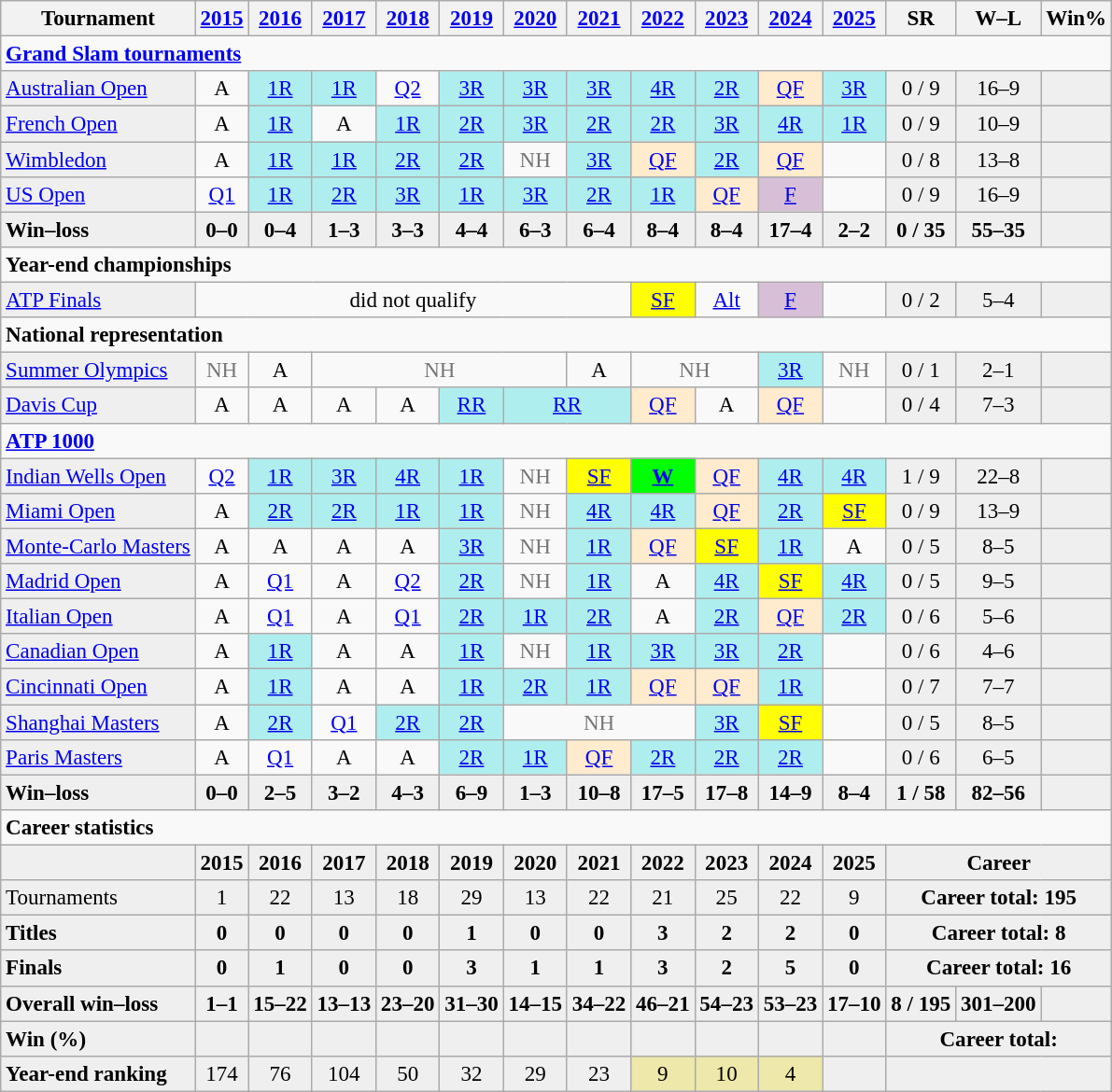<table class="wikitable nowrap" style=text-align:center;font-size:96%>
<tr>
<th>Tournament</th>
<th><a href='#'>2015</a></th>
<th><a href='#'>2016</a></th>
<th><a href='#'>2017</a></th>
<th><a href='#'>2018</a></th>
<th><a href='#'>2019</a></th>
<th><a href='#'>2020</a></th>
<th><a href='#'>2021</a></th>
<th><a href='#'>2022</a></th>
<th><a href='#'>2023</a></th>
<th><a href='#'>2024</a></th>
<th><a href='#'>2025</a></th>
<th>SR</th>
<th>W–L</th>
<th>Win%</th>
</tr>
<tr>
<td colspan="15" style="text-align:left"><a href='#'><strong>Grand Slam tournaments</strong></a></td>
</tr>
<tr>
<td bgcolor=efefef align=left><a href='#'>Australian Open</a></td>
<td>A</td>
<td bgcolor=afeeee><a href='#'>1R</a></td>
<td bgcolor=afeeee><a href='#'>1R</a></td>
<td><a href='#'>Q2</a></td>
<td bgcolor=afeeee><a href='#'>3R</a></td>
<td bgcolor=afeeee><a href='#'>3R</a></td>
<td bgcolor=afeeee><a href='#'>3R</a></td>
<td bgcolor=afeeee><a href='#'>4R</a></td>
<td bgcolor=afeeee><a href='#'>2R</a></td>
<td bgcolor=ffebcd><a href='#'>QF</a></td>
<td bgcolor=afeeee><a href='#'>3R</a></td>
<td bgcolor=efefef>0 / 9</td>
<td bgcolor=efefef>16–9</td>
<td bgcolor=efefef></td>
</tr>
<tr>
<td bgcolor=efefef align=left><a href='#'>French Open</a></td>
<td>A</td>
<td bgcolor=afeeee><a href='#'>1R</a></td>
<td>A</td>
<td bgcolor=afeeee><a href='#'>1R</a></td>
<td bgcolor=afeeee><a href='#'>2R</a></td>
<td bgcolor=afeeee><a href='#'>3R</a></td>
<td bgcolor=afeeee><a href='#'>2R</a></td>
<td bgcolor=afeeee><a href='#'>2R</a></td>
<td bgcolor=afeeee><a href='#'>3R</a></td>
<td bgcolor=afeeee><a href='#'>4R</a></td>
<td bgcolor=afeeee><a href='#'>1R</a></td>
<td bgcolor=efefef>0 / 9</td>
<td bgcolor=efefef>10–9</td>
<td bgcolor=efefef></td>
</tr>
<tr>
<td bgcolor=efefef align=left><a href='#'>Wimbledon</a></td>
<td>A</td>
<td bgcolor=afeeee><a href='#'>1R</a></td>
<td bgcolor=afeeee><a href='#'>1R</a></td>
<td bgcolor=afeeee><a href='#'>2R</a></td>
<td bgcolor=afeeee><a href='#'>2R</a></td>
<td style=color:#767676>NH</td>
<td bgcolor=afeeee><a href='#'>3R</a></td>
<td bgcolor=ffebcd><a href='#'>QF</a></td>
<td bgcolor=afeeee><a href='#'>2R</a></td>
<td bgcolor=ffebcd><a href='#'>QF</a></td>
<td></td>
<td bgcolor=efefef>0 / 8</td>
<td bgcolor=efefef>13–8</td>
<td bgcolor=efefef></td>
</tr>
<tr>
<td bgcolor=efefef align=left><a href='#'>US Open</a></td>
<td><a href='#'>Q1</a></td>
<td bgcolor=afeeee><a href='#'>1R</a></td>
<td bgcolor=afeeee><a href='#'>2R</a></td>
<td bgcolor=afeeee><a href='#'>3R</a></td>
<td bgcolor=afeeee><a href='#'>1R</a></td>
<td bgcolor=afeeee><a href='#'>3R</a></td>
<td bgcolor=afeeee><a href='#'>2R</a></td>
<td bgcolor=afeeee><a href='#'>1R</a></td>
<td bgcolor=ffebcd><a href='#'>QF</a></td>
<td bgcolor=thistle><a href='#'>F</a></td>
<td></td>
<td bgcolor=efefef>0 / 9</td>
<td bgcolor=efefef>16–9</td>
<td bgcolor=efefef></td>
</tr>
<tr style=background:#efefef;font-weight:bold>
<td style="text-align:left">Win–loss</td>
<td>0–0</td>
<td>0–4</td>
<td>1–3</td>
<td>3–3</td>
<td>4–4</td>
<td>6–3</td>
<td>6–4</td>
<td>8–4</td>
<td>8–4</td>
<td>17–4</td>
<td>2–2</td>
<td>0 / 35</td>
<td>55–35</td>
<td></td>
</tr>
<tr>
<td colspan="15" align="left"><strong>Year-end championships</strong></td>
</tr>
<tr>
<td bgcolor=EFEFEF align=left><a href='#'>ATP Finals</a></td>
<td colspan="7">did not qualify</td>
<td bgcolor=yellow><a href='#'>SF</a></td>
<td><a href='#'>Alt</a></td>
<td bgcolor=thistle><a href='#'>F</a></td>
<td></td>
<td bgcolor=efefef>0 / 2</td>
<td bgcolor=efefef>5–4</td>
<td bgcolor=efefef></td>
</tr>
<tr>
<td colspan="15" align="left"><strong>National representation</strong></td>
</tr>
<tr>
<td bgcolor=EFEFEF align=left><a href='#'>Summer Olympics</a></td>
<td style=color:#767676>NH</td>
<td>A</td>
<td colspan=4 style=color:#767676>NH</td>
<td>A</td>
<td colspan=2 style=color:#767676>NH</td>
<td bgcolor=afeeee><a href='#'>3R</a></td>
<td style=color:#767676>NH</td>
<td bgcolor=efefef>0 / 1</td>
<td bgcolor=efefef>2–1</td>
<td bgcolor=efefef></td>
</tr>
<tr>
<td bgcolor=EFEFEF align=left><a href='#'>Davis Cup</a></td>
<td>A</td>
<td>A</td>
<td>A</td>
<td>A</td>
<td bgcolor=afeeee><a href='#'>RR</a></td>
<td colspan=2 bgcolor=afeeee><a href='#'>RR</a></td>
<td bgcolor=ffebcd><a href='#'>QF</a></td>
<td>A</td>
<td bgcolor=ffebcd><a href='#'>QF</a></td>
<td></td>
<td bgcolor=efefef>0 / 4</td>
<td bgcolor=efefef>7–3</td>
<td bgcolor=efefef></td>
</tr>
<tr>
<td colspan="15" align="left"><strong><a href='#'>ATP 1000</a></strong></td>
</tr>
<tr>
<td bgcolor=efefef align=left><a href='#'>Indian Wells Open</a></td>
<td><a href='#'>Q2</a></td>
<td bgcolor=afeeee><a href='#'>1R</a></td>
<td bgcolor=afeeee><a href='#'>3R</a></td>
<td bgcolor=afeeee><a href='#'>4R</a></td>
<td bgcolor=afeeee><a href='#'>1R</a></td>
<td style=color:#767676>NH</td>
<td bgcolor=yellow><a href='#'>SF</a></td>
<td bgcolor=lime><strong><a href='#'>W</a></strong></td>
<td bgcolor=ffebcd><a href='#'>QF</a></td>
<td bgcolor=afeeee><a href='#'>4R</a></td>
<td bgcolor=afeeee><a href='#'>4R</a></td>
<td bgcolor=efefef>1 / 9</td>
<td bgcolor=efefef>22–8</td>
<td bgcolor=efefef></td>
</tr>
<tr>
<td bgcolor=efefef align=left><a href='#'>Miami Open</a></td>
<td>A</td>
<td bgcolor=afeeee><a href='#'>2R</a></td>
<td bgcolor=afeeee><a href='#'>2R</a></td>
<td bgcolor=afeeee><a href='#'>1R</a></td>
<td bgcolor=afeeee><a href='#'>1R</a></td>
<td style=color:#767676>NH</td>
<td bgcolor=afeeee><a href='#'>4R</a></td>
<td bgcolor=afeeee><a href='#'>4R</a></td>
<td bgcolor=ffebcd><a href='#'>QF</a></td>
<td bgcolor=afeeee><a href='#'>2R</a></td>
<td bgcolor=yellow><a href='#'>SF</a></td>
<td bgcolor=efefef>0 / 9</td>
<td bgcolor=efefef>13–9</td>
<td bgcolor=efefef></td>
</tr>
<tr>
<td bgcolor=efefef align=left><a href='#'>Monte-Carlo Masters</a></td>
<td>A</td>
<td>A</td>
<td>A</td>
<td>A</td>
<td bgcolor=afeeee><a href='#'>3R</a></td>
<td style=color:#767676>NH</td>
<td bgcolor=afeeee><a href='#'>1R</a></td>
<td bgcolor=ffebcd><a href='#'>QF</a></td>
<td bgcolor=yellow><a href='#'>SF</a></td>
<td bgcolor=afeeee><a href='#'>1R</a></td>
<td>A</td>
<td bgcolor=efefef>0 / 5</td>
<td bgcolor=efefef>8–5</td>
<td bgcolor=efefef></td>
</tr>
<tr>
<td bgcolor=efefef align=left><a href='#'>Madrid Open</a></td>
<td>A</td>
<td><a href='#'>Q1</a></td>
<td>A</td>
<td><a href='#'>Q2</a></td>
<td bgcolor=afeeee><a href='#'>2R</a></td>
<td style=color:#767676>NH</td>
<td bgcolor=afeeee><a href='#'>1R</a></td>
<td>A</td>
<td bgcolor=afeeee><a href='#'>4R</a></td>
<td bgcolor=yellow><a href='#'>SF</a></td>
<td bgcolor=afeeee><a href='#'>4R</a></td>
<td bgcolor=efefef>0 / 5</td>
<td bgcolor=efefef>9–5</td>
<td bgcolor=efefef></td>
</tr>
<tr>
<td bgcolor=efefef align=left><a href='#'>Italian Open</a></td>
<td>A</td>
<td><a href='#'>Q1</a></td>
<td>A</td>
<td><a href='#'>Q1</a></td>
<td bgcolor=afeeee><a href='#'>2R</a></td>
<td bgcolor=afeeee><a href='#'>1R</a></td>
<td bgcolor=afeeee><a href='#'>2R</a></td>
<td>A</td>
<td bgcolor=afeeee><a href='#'>2R</a></td>
<td bgcolor=ffebcd><a href='#'>QF</a></td>
<td bgcolor=afeeee><a href='#'>2R</a></td>
<td bgcolor=efefef>0 / 6</td>
<td bgcolor=efefef>5–6</td>
<td bgcolor=efefef></td>
</tr>
<tr>
<td bgcolor=efefef align=left><a href='#'>Canadian Open</a></td>
<td>A</td>
<td bgcolor=afeeee><a href='#'>1R</a></td>
<td>A</td>
<td>A</td>
<td bgcolor=afeeee><a href='#'>1R</a></td>
<td style=color:#767676>NH</td>
<td bgcolor=afeeee><a href='#'>1R</a></td>
<td bgcolor=afeeee><a href='#'>3R</a></td>
<td bgcolor=afeeee><a href='#'>3R</a></td>
<td bgcolor=afeeee><a href='#'>2R</a></td>
<td></td>
<td bgcolor=efefef>0 / 6</td>
<td bgcolor=efefef>4–6</td>
<td bgcolor=efefef></td>
</tr>
<tr>
<td bgcolor=efefef align=left><a href='#'>Cincinnati Open</a></td>
<td>A</td>
<td bgcolor=afeeee><a href='#'>1R</a></td>
<td>A</td>
<td>A</td>
<td bgcolor=afeeee><a href='#'>1R</a></td>
<td bgcolor=afeeee><a href='#'>2R</a></td>
<td bgcolor=afeeee><a href='#'>1R</a></td>
<td bgcolor=ffebcd><a href='#'>QF</a></td>
<td bgcolor=ffebcd><a href='#'>QF</a></td>
<td bgcolor=afeeee><a href='#'>1R</a></td>
<td></td>
<td bgcolor=efefef>0 / 7</td>
<td bgcolor=efefef>7–7</td>
<td bgcolor=efefef></td>
</tr>
<tr>
<td bgcolor=efefef align=left><a href='#'>Shanghai Masters</a></td>
<td>A</td>
<td bgcolor=afeeee><a href='#'>2R</a></td>
<td><a href='#'>Q1</a></td>
<td bgcolor=afeeee><a href='#'>2R</a></td>
<td bgcolor=afeeee><a href='#'>2R</a></td>
<td colspan=3 style=color:#767676>NH</td>
<td bgcolor=afeeee><a href='#'>3R</a></td>
<td bgcolor=yellow><a href='#'>SF</a></td>
<td></td>
<td bgcolor=efefef>0 / 5</td>
<td bgcolor=efefef>8–5</td>
<td bgcolor=efefef></td>
</tr>
<tr>
<td bgcolor=efefef align=left><a href='#'>Paris Masters</a></td>
<td>A</td>
<td><a href='#'>Q1</a></td>
<td>A</td>
<td>A</td>
<td bgcolor=afeeee><a href='#'>2R</a></td>
<td bgcolor=afeeee><a href='#'>1R</a></td>
<td bgcolor=ffebcd><a href='#'>QF</a></td>
<td bgcolor=afeeee><a href='#'>2R</a></td>
<td bgcolor=afeeee><a href='#'>2R</a></td>
<td bgcolor=afeeee><a href='#'>2R</a></td>
<td></td>
<td bgcolor=efefef>0 / 6</td>
<td bgcolor=efefef>6–5</td>
<td bgcolor=efefef></td>
</tr>
<tr style=background:#efefef;font-weight:bold>
<td style="text-align:left">Win–loss</td>
<td>0–0</td>
<td>2–5</td>
<td>3–2</td>
<td>4–3</td>
<td>6–9</td>
<td>1–3</td>
<td>10–8</td>
<td>17–5</td>
<td>17–8</td>
<td>14–9</td>
<td>8–4</td>
<td>1 / 58</td>
<td>82–56</td>
<td></td>
</tr>
<tr>
<td colspan="15" style="text-align:left"><strong>Career statistics</strong></td>
</tr>
<tr style=background:#efefef;font-weight:bold>
<td></td>
<td>2015</td>
<td>2016</td>
<td>2017</td>
<td>2018</td>
<td>2019</td>
<td>2020</td>
<td>2021</td>
<td>2022</td>
<td>2023</td>
<td>2024</td>
<td>2025</td>
<td colspan="3">Career</td>
</tr>
<tr bgcolor=efefef>
<td align=left>Tournaments</td>
<td>1</td>
<td>22</td>
<td>13</td>
<td>18</td>
<td>29</td>
<td>13</td>
<td>22</td>
<td>21</td>
<td>25</td>
<td>22</td>
<td>9</td>
<td colspan=3><strong>Career total: 195</strong></td>
</tr>
<tr style=background:#efefef;font-weight:bold>
<td style="text-align:left">Titles</td>
<td>0</td>
<td>0</td>
<td>0</td>
<td>0</td>
<td>1</td>
<td>0</td>
<td>0</td>
<td>3</td>
<td>2</td>
<td>2</td>
<td>0</td>
<td colspan="3">Career total: 8</td>
</tr>
<tr style=background:#efefef;font-weight:bold>
<td style="text-align:left">Finals</td>
<td>0</td>
<td>1</td>
<td>0</td>
<td>0</td>
<td>3</td>
<td>1</td>
<td>1</td>
<td>3</td>
<td>2</td>
<td>5</td>
<td>0</td>
<td colspan="3">Career total: 16</td>
</tr>
<tr style=background:#efefef;font-weight:bold>
<td style="text-align:left">Overall win–loss</td>
<td>1–1</td>
<td>15–22</td>
<td>13–13</td>
<td>23–20</td>
<td>31–30</td>
<td>14–15</td>
<td>34–22</td>
<td>46–21</td>
<td>54–23</td>
<td>53–23</td>
<td>17–10</td>
<td>8 / 195</td>
<td>301–200</td>
<td></td>
</tr>
<tr style=font-weight:bold;background:#efefef>
<td style=text-align:left>Win (%)</td>
<td></td>
<td></td>
<td></td>
<td></td>
<td></td>
<td></td>
<td></td>
<td></td>
<td></td>
<td></td>
<td></td>
<td colspan=3>Career total: </td>
</tr>
<tr bgcolor=efefef>
<td align=left><strong>Year-end ranking</strong></td>
<td>174</td>
<td>76</td>
<td>104</td>
<td>50</td>
<td>32</td>
<td>29</td>
<td>23</td>
<td bgcolor=eee8aa>9</td>
<td bgcolor=eee8aa>10</td>
<td bgcolor=eee8aa>4</td>
<td></td>
<td colspan=3></td>
</tr>
</table>
